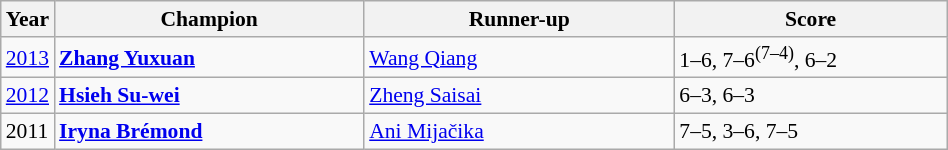<table class="wikitable" style="font-size:90%">
<tr>
<th>Year</th>
<th width="200">Champion</th>
<th width="200">Runner-up</th>
<th width="175">Score</th>
</tr>
<tr>
<td><a href='#'>2013</a></td>
<td> <strong><a href='#'>Zhang Yuxuan</a></strong></td>
<td> <a href='#'>Wang Qiang</a></td>
<td>1–6, 7–6<sup>(7–4)</sup>, 6–2</td>
</tr>
<tr>
<td><a href='#'>2012</a></td>
<td> <strong><a href='#'>Hsieh Su-wei</a></strong></td>
<td> <a href='#'>Zheng Saisai</a></td>
<td>6–3, 6–3</td>
</tr>
<tr>
<td>2011</td>
<td> <strong><a href='#'>Iryna Brémond</a></strong></td>
<td> <a href='#'>Ani Mijačika</a></td>
<td>7–5, 3–6, 7–5</td>
</tr>
</table>
